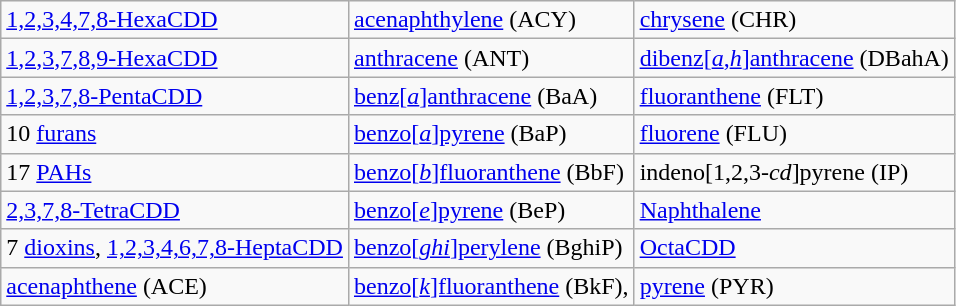<table class="wikitable">
<tr>
<td><a href='#'>1,2,3,4,7,8-HexaCDD</a></td>
<td><a href='#'>acenaphthylene</a> (ACY)</td>
<td><a href='#'>chrysene</a> (CHR)</td>
</tr>
<tr>
<td><a href='#'>1,2,3,7,8,9-HexaCDD</a></td>
<td><a href='#'>anthracene</a> (ANT)</td>
<td><a href='#'>dibenz[<em>a</em>,<em>h</em>]anthracene</a> (DBahA)</td>
</tr>
<tr>
<td><a href='#'>1,2,3,7,8-PentaCDD</a></td>
<td><a href='#'>benz[<em>a</em>]anthracene</a> (BaA)</td>
<td><a href='#'>fluoranthene</a> (FLT)</td>
</tr>
<tr>
<td>10 <a href='#'>furans</a></td>
<td><a href='#'>benzo[<em>a</em>]pyrene</a> (BaP)</td>
<td><a href='#'>fluorene</a> (FLU)</td>
</tr>
<tr>
<td>17 <a href='#'>PAHs</a></td>
<td><a href='#'>benzo[<em>b</em>]fluoranthene</a> (BbF)</td>
<td>indeno[1,2,3-<em>cd</em>]pyrene (IP)</td>
</tr>
<tr>
<td><a href='#'>2,3,7,8-TetraCDD</a></td>
<td><a href='#'>benzo[<em>e</em>]pyrene</a> (BeP)</td>
<td><a href='#'>Naphthalene</a></td>
</tr>
<tr>
<td>7 <a href='#'>dioxins</a>, <a href='#'>1,2,3,4,6,7,8-HeptaCDD</a></td>
<td><a href='#'>benzo[<em>ghi</em>]perylene</a> (BghiP)</td>
<td><a href='#'>OctaCDD</a></td>
</tr>
<tr>
<td><a href='#'>acenaphthene</a> (ACE)</td>
<td><a href='#'>benzo[<em>k</em>]fluoranthene</a> (BkF),</td>
<td><a href='#'>pyrene</a> (PYR)</td>
</tr>
</table>
